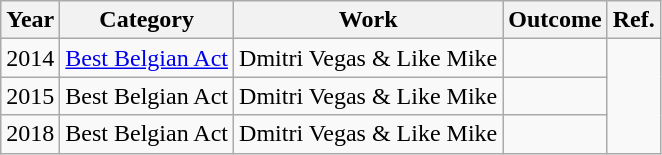<table class="wikitable">
<tr>
<th>Year</th>
<th>Category</th>
<th>Work</th>
<th>Outcome</th>
<th>Ref.</th>
</tr>
<tr>
<td>2014</td>
<td><a href='#'>Best Belgian Act</a></td>
<td>Dmitri Vegas & Like Mike</td>
<td></td>
<td rowspan="3"></td>
</tr>
<tr>
<td>2015</td>
<td>Best Belgian Act</td>
<td>Dmitri Vegas & Like Mike</td>
<td></td>
</tr>
<tr>
<td>2018</td>
<td>Best Belgian Act</td>
<td>Dmitri Vegas & Like Mike</td>
<td></td>
</tr>
</table>
